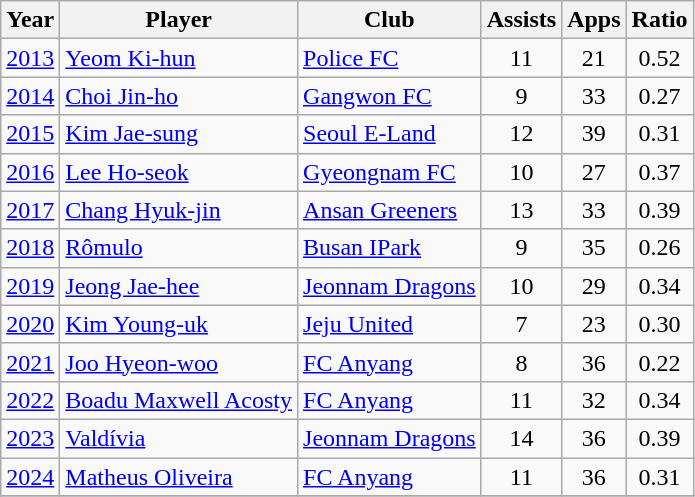<table class="wikitable sortable" border="1">
<tr>
<th>Year</th>
<th>Player</th>
<th>Club</th>
<th>Assists</th>
<th>Apps</th>
<th>Ratio</th>
</tr>
<tr>
<td><a href='#'>2013</a></td>
<td> <a href='#'>Yeom Ki-hun</a></td>
<td><a href='#'>Police FC</a></td>
<td align=center>11</td>
<td align=center>21</td>
<td align=center>0.52</td>
</tr>
<tr>
<td><a href='#'>2014</a></td>
<td> <a href='#'>Choi Jin-ho</a></td>
<td><a href='#'>Gangwon FC</a></td>
<td align=center>9</td>
<td align=center>33</td>
<td align=center>0.27</td>
</tr>
<tr>
<td><a href='#'>2015</a></td>
<td> <a href='#'>Kim Jae-sung</a></td>
<td><a href='#'>Seoul E-Land</a></td>
<td align=center>12</td>
<td align=center>39</td>
<td align=center>0.31</td>
</tr>
<tr>
<td><a href='#'>2016</a></td>
<td> <a href='#'>Lee Ho-seok</a></td>
<td><a href='#'>Gyeongnam FC</a></td>
<td align=center>10</td>
<td align=center>27</td>
<td align=center>0.37</td>
</tr>
<tr>
<td><a href='#'>2017</a></td>
<td> <a href='#'>Chang Hyuk-jin</a></td>
<td><a href='#'>Ansan Greeners</a></td>
<td align=center>13</td>
<td align=center>33</td>
<td align=center>0.39</td>
</tr>
<tr>
<td><a href='#'>2018</a></td>
<td> <a href='#'>Rômulo</a></td>
<td><a href='#'>Busan IPark</a></td>
<td align=center>9</td>
<td align=center>35</td>
<td align=center>0.26</td>
</tr>
<tr>
<td><a href='#'>2019</a></td>
<td> <a href='#'>Jeong Jae-hee</a></td>
<td><a href='#'>Jeonnam Dragons</a></td>
<td align=center>10</td>
<td align=center>29</td>
<td align=center>0.34</td>
</tr>
<tr>
<td><a href='#'>2020</a></td>
<td> <a href='#'>Kim Young-uk</a></td>
<td><a href='#'>Jeju United</a></td>
<td align=center>7</td>
<td align=center>23</td>
<td align=center>0.30</td>
</tr>
<tr>
<td><a href='#'>2021</a></td>
<td> <a href='#'>Joo Hyeon-woo</a></td>
<td><a href='#'>FC Anyang</a></td>
<td align=center>8</td>
<td align=center>36</td>
<td align=center>0.22</td>
</tr>
<tr>
<td><a href='#'>2022</a></td>
<td> <a href='#'>Boadu Maxwell Acosty</a></td>
<td><a href='#'>FC Anyang</a></td>
<td align=center>11</td>
<td align=center>32</td>
<td align=center>0.34</td>
</tr>
<tr>
<td><a href='#'>2023</a></td>
<td> <a href='#'>Valdívia</a></td>
<td><a href='#'>Jeonnam Dragons</a></td>
<td align=center>14</td>
<td align=center>36</td>
<td align=center>0.39</td>
</tr>
<tr>
<td><a href='#'>2024</a></td>
<td> <a href='#'>Matheus Oliveira</a></td>
<td><a href='#'>FC Anyang</a></td>
<td align=center>11</td>
<td align=center>36</td>
<td align=center>0.31</td>
</tr>
<tr>
</tr>
</table>
